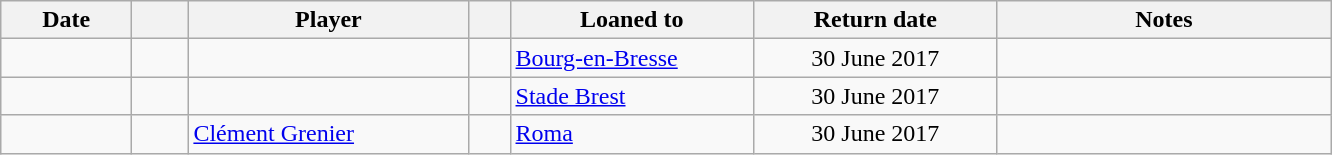<table class="wikitable sortable">
<tr>
<th style="width:80px;">Date</th>
<th style="width:30px;"></th>
<th style="width:180px;">Player</th>
<th style="width:20px;"></th>
<th style="width:155px;">Loaned to</th>
<th style="width:155px;" class="unsortable">Return date</th>
<th style="width:215px;" class="unsortable">Notes</th>
</tr>
<tr>
<td></td>
<td align=center></td>
<td> </td>
<td align=center></td>
<td> <a href='#'>Bourg-en-Bresse</a></td>
<td align=center>30 June 2017</td>
<td align=center></td>
</tr>
<tr>
<td></td>
<td align=center></td>
<td> </td>
<td align=center></td>
<td> <a href='#'>Stade Brest</a></td>
<td align=center>30 June 2017</td>
<td align=center></td>
</tr>
<tr>
<td></td>
<td align=center></td>
<td> <a href='#'>Clément Grenier</a></td>
<td align=center></td>
<td> <a href='#'>Roma</a></td>
<td align=center>30 June 2017</td>
<td align=center></td>
</tr>
</table>
